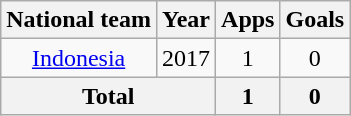<table class=wikitable style=text-align:center>
<tr>
<th>National team</th>
<th>Year</th>
<th>Apps</th>
<th>Goals</th>
</tr>
<tr>
<td><a href='#'>Indonesia</a></td>
<td>2017</td>
<td>1</td>
<td>0</td>
</tr>
<tr>
<th colspan=2>Total</th>
<th>1</th>
<th>0</th>
</tr>
</table>
